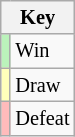<table class="wikitable" style="font-size: 85%">
<tr>
<th colspan="2">Key</th>
</tr>
<tr>
<td bgcolor=#BBF3BB></td>
<td>Win</td>
</tr>
<tr>
<td bgcolor=#FFFFBB></td>
<td>Draw</td>
</tr>
<tr>
<td bgcolor=#FFBBBB></td>
<td>Defeat</td>
</tr>
</table>
